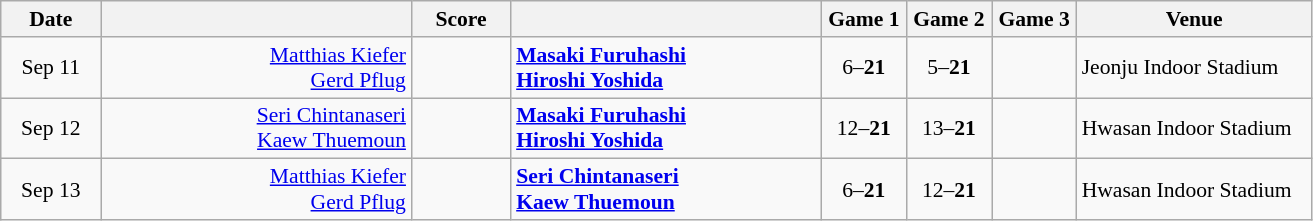<table class="wikitable" style="text-align: center; font-size:90% ">
<tr>
<th width="60">Date</th>
<th align="right" width="200"></th>
<th width="60">Score</th>
<th align="left" width="200"></th>
<th width="50">Game 1</th>
<th width="50">Game 2</th>
<th width="50">Game 3</th>
<th width="150">Venue</th>
</tr>
<tr>
<td>Sep 11</td>
<td align="right"><a href='#'>Matthias Kiefer</a> <br><a href='#'>Gerd Pflug</a> </td>
<td align="center"></td>
<td align="left"><strong> <a href='#'>Masaki Furuhashi</a><br> <a href='#'>Hiroshi Yoshida</a></strong></td>
<td>6–<strong>21</strong></td>
<td>5–<strong>21</strong></td>
<td></td>
<td align="left">Jeonju Indoor Stadium</td>
</tr>
<tr>
<td>Sep 12</td>
<td align="right"><a href='#'>Seri Chintanaseri</a> <br><a href='#'>Kaew Thuemoun</a> </td>
<td align="center"></td>
<td align="left"><strong> <a href='#'>Masaki Furuhashi</a><br> <a href='#'>Hiroshi Yoshida</a></strong></td>
<td>12–<strong>21</strong></td>
<td>13–<strong>21</strong></td>
<td></td>
<td align="left">Hwasan Indoor Stadium</td>
</tr>
<tr>
<td>Sep 13</td>
<td align="right"><a href='#'>Matthias Kiefer</a> <br><a href='#'>Gerd Pflug</a> </td>
<td align="center"></td>
<td align="left"><strong> <a href='#'>Seri Chintanaseri</a><br> <a href='#'>Kaew Thuemoun</a></strong></td>
<td>6–<strong>21</strong></td>
<td>12–<strong>21</strong></td>
<td></td>
<td align="left">Hwasan Indoor Stadium</td>
</tr>
</table>
